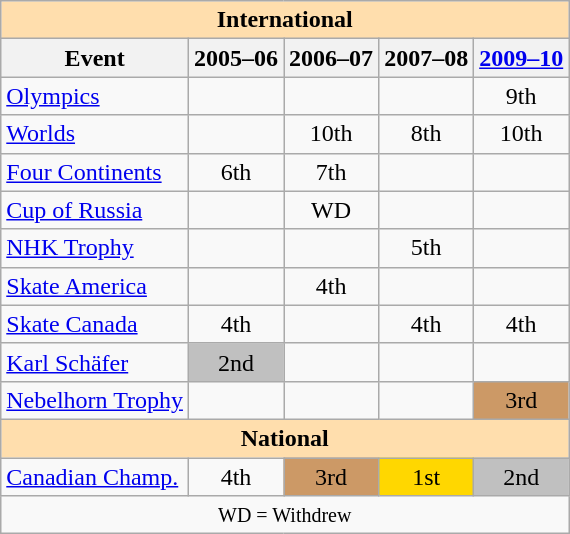<table class="wikitable" style="text-align:center">
<tr>
<th style="background-color: #ffdead; " colspan=5 align=center>International</th>
</tr>
<tr>
<th>Event</th>
<th>2005–06</th>
<th>2006–07</th>
<th>2007–08</th>
<th><a href='#'>2009–10</a></th>
</tr>
<tr>
<td align=left><a href='#'>Olympics</a></td>
<td></td>
<td></td>
<td></td>
<td>9th</td>
</tr>
<tr>
<td align=left><a href='#'>Worlds</a></td>
<td></td>
<td>10th</td>
<td>8th</td>
<td>10th</td>
</tr>
<tr>
<td align=left><a href='#'>Four Continents</a></td>
<td>6th</td>
<td>7th</td>
<td></td>
<td></td>
</tr>
<tr>
<td align=left> <a href='#'>Cup of Russia</a></td>
<td></td>
<td>WD</td>
<td></td>
<td></td>
</tr>
<tr>
<td align=left> <a href='#'>NHK Trophy</a></td>
<td></td>
<td></td>
<td>5th</td>
<td></td>
</tr>
<tr>
<td align=left> <a href='#'>Skate America</a></td>
<td></td>
<td>4th</td>
<td></td>
<td></td>
</tr>
<tr>
<td align=left> <a href='#'>Skate Canada</a></td>
<td>4th</td>
<td></td>
<td>4th</td>
<td>4th</td>
</tr>
<tr>
<td align=left><a href='#'>Karl Schäfer</a></td>
<td bgcolor=silver>2nd</td>
<td></td>
<td></td>
<td></td>
</tr>
<tr>
<td align=left><a href='#'>Nebelhorn Trophy</a></td>
<td></td>
<td></td>
<td></td>
<td bgcolor=cc9966>3rd</td>
</tr>
<tr>
<th style="background-color: #ffdead; " colspan=5 align=center>National</th>
</tr>
<tr>
<td align=left><a href='#'>Canadian Champ.</a></td>
<td>4th</td>
<td bgcolor=cc9966>3rd</td>
<td bgcolor=gold>1st</td>
<td bgcolor=silver>2nd</td>
</tr>
<tr>
<td colspan=5 align=center><small> WD = Withdrew</small></td>
</tr>
</table>
